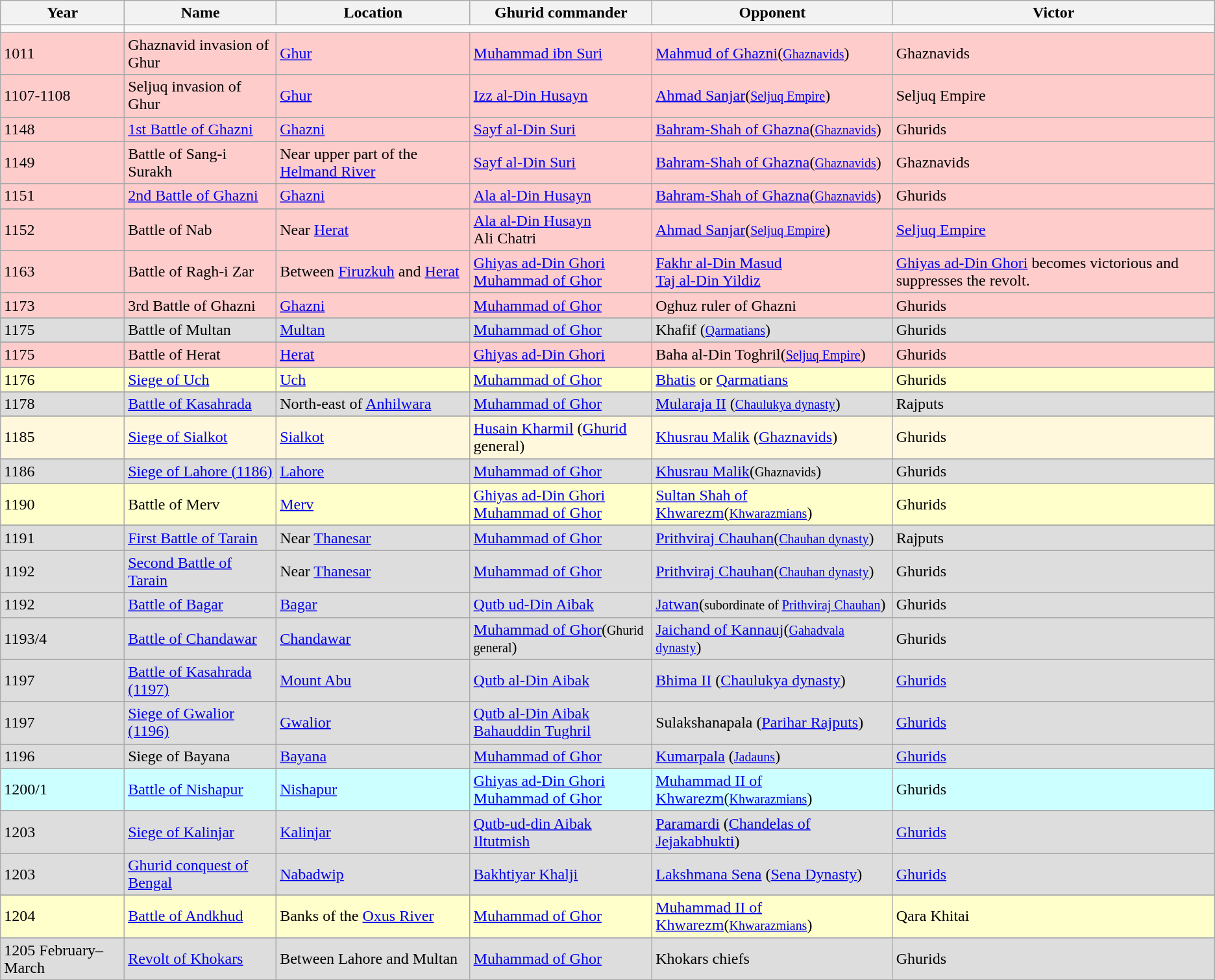<table class="sortable wikitable">
<tr>
<th>Year</th>
<th>Name</th>
<th>Location</th>
<th>Ghurid commander</th>
<th>Opponent</th>
<th>Victor</th>
</tr>
<tr>
<td></td>
</tr>
<tr - bgcolor=#FFCCCC>
<td>1011</td>
<td>Ghaznavid invasion of Ghur</td>
<td><a href='#'>Ghur</a></td>
<td><a href='#'>Muhammad ibn Suri</a></td>
<td><a href='#'>Mahmud of Ghazni</a>(<small><a href='#'>Ghaznavids</a></small>)</td>
<td>Ghaznavids</td>
</tr>
<tr>
</tr>
<tr - bgcolor=#FFCCCC>
<td>1107-1108</td>
<td>Seljuq invasion of Ghur</td>
<td><a href='#'>Ghur</a></td>
<td><a href='#'>Izz al-Din Husayn</a></td>
<td><a href='#'>Ahmad Sanjar</a>(<small><a href='#'>Seljuq Empire</a></small>)</td>
<td>Seljuq Empire</td>
</tr>
<tr>
</tr>
<tr - bgcolor=#FFCCCC>
<td>1148</td>
<td><a href='#'>1st Battle of Ghazni</a></td>
<td><a href='#'>Ghazni</a></td>
<td><a href='#'>Sayf al-Din Suri</a></td>
<td><a href='#'>Bahram-Shah of Ghazna</a>(<small><a href='#'>Ghaznavids</a></small>)</td>
<td>Ghurids</td>
</tr>
<tr>
</tr>
<tr - bgcolor=#FFCCCC>
<td>1149</td>
<td>Battle of Sang-i Surakh</td>
<td>Near upper part of the <a href='#'>Helmand River</a></td>
<td><a href='#'>Sayf al-Din Suri</a></td>
<td><a href='#'>Bahram-Shah of Ghazna</a>(<small><a href='#'>Ghaznavids</a></small>)</td>
<td>Ghaznavids</td>
</tr>
<tr>
</tr>
<tr - bgcolor=#FFCCCC>
<td>1151</td>
<td><a href='#'>2nd Battle of Ghazni</a></td>
<td><a href='#'>Ghazni</a></td>
<td><a href='#'>Ala al-Din Husayn</a></td>
<td><a href='#'>Bahram-Shah of Ghazna</a>(<small><a href='#'>Ghaznavids</a></small>)</td>
<td>Ghurids</td>
</tr>
<tr>
</tr>
<tr - bgcolor=#FFCCCC>
<td>1152</td>
<td>Battle of Nab</td>
<td>Near <a href='#'>Herat</a></td>
<td><a href='#'>Ala al-Din Husayn</a><br>Ali Chatri</td>
<td><a href='#'>Ahmad Sanjar</a>(<small><a href='#'>Seljuq Empire</a></small>)</td>
<td><a href='#'>Seljuq Empire</a></td>
</tr>
<tr>
</tr>
<tr - bgcolor=#FFCCCC>
<td>1163</td>
<td>Battle of Ragh-i Zar</td>
<td>Between <a href='#'>Firuzkuh</a> and <a href='#'>Herat</a></td>
<td><a href='#'>Ghiyas ad-Din Ghori</a><br><a href='#'>Muhammad of Ghor</a></td>
<td><a href='#'>Fakhr al-Din Masud</a><br><a href='#'>Taj al-Din Yildiz</a></td>
<td><a href='#'>Ghiyas ad-Din Ghori</a> becomes victorious and suppresses the revolt.</td>
</tr>
<tr>
</tr>
<tr - bgcolor=#FFCCCC>
<td>1173</td>
<td>3rd Battle of Ghazni</td>
<td><a href='#'>Ghazni</a></td>
<td><a href='#'>Muhammad of Ghor</a></td>
<td>Oghuz ruler of Ghazni</td>
<td>Ghurids</td>
</tr>
<tr>
</tr>
<tr - bgcolor=#DDDDDD>
<td>1175</td>
<td>Battle of Multan</td>
<td><a href='#'>Multan</a></td>
<td><a href='#'>Muhammad of Ghor</a></td>
<td>Khafif (<small><a href='#'>Qarmatians</a></small>)</td>
<td>Ghurids</td>
</tr>
<tr>
</tr>
<tr - bgcolor=#FFCCCC>
<td>1175</td>
<td>Battle of Herat</td>
<td><a href='#'>Herat</a></td>
<td><a href='#'>Ghiyas ad-Din Ghori</a></td>
<td>Baha al-Din Toghril(<small><a href='#'>Seljuq Empire</a></small>)</td>
<td>Ghurids</td>
</tr>
<tr>
</tr>
<tr - bgcolor=#FFFFCC>
<td>1176</td>
<td><a href='#'>Siege of Uch</a></td>
<td><a href='#'>Uch</a></td>
<td><a href='#'>Muhammad of Ghor</a></td>
<td><a href='#'>Bhatis</a> or <a href='#'>Qarmatians</a></td>
<td>Ghurids</td>
</tr>
<tr>
</tr>
<tr - bgcolor=#DDDDDD>
<td>1178</td>
<td><a href='#'>Battle of Kasahrada</a></td>
<td>North-east of <a href='#'>Anhilwara</a></td>
<td><a href='#'>Muhammad of Ghor</a></td>
<td><a href='#'>Mularaja II</a> (<small><a href='#'>Chaulukya dynasty</a></small>)</td>
<td>Rajputs</td>
</tr>
<tr>
</tr>
<tr - bgcolor=Cornsilk>
<td>1185</td>
<td><a href='#'>Siege of Sialkot</a></td>
<td><a href='#'>Sialkot</a></td>
<td><a href='#'>Husain Kharmil</a> (<a href='#'>Ghurid</a> general)</td>
<td><a href='#'>Khusrau Malik</a> (<a href='#'>Ghaznavids</a>)</td>
<td>Ghurids </td>
</tr>
<tr>
</tr>
<tr - bgcolor=#DDDDDD>
<td>1186</td>
<td><a href='#'>Siege of Lahore (1186)</a></td>
<td><a href='#'>Lahore</a></td>
<td><a href='#'>Muhammad of Ghor</a></td>
<td><a href='#'>Khusrau Malik</a>(<small>Ghaznavids</small>)</td>
<td>Ghurids</td>
</tr>
<tr>
</tr>
<tr - bgcolor=#FFFFCC>
<td>1190</td>
<td>Battle of Merv</td>
<td><a href='#'>Merv</a></td>
<td><a href='#'>Ghiyas ad-Din Ghori</a><br><a href='#'>Muhammad of Ghor</a></td>
<td><a href='#'>Sultan Shah of Khwarezm</a>(<small><a href='#'>Khwarazmians</a></small>)</td>
<td>Ghurids</td>
</tr>
<tr>
</tr>
<tr - bgcolor=#DDDDDD>
<td>1191</td>
<td><a href='#'>First Battle of Tarain</a></td>
<td>Near <a href='#'>Thanesar</a></td>
<td><a href='#'>Muhammad of Ghor</a></td>
<td><a href='#'>Prithviraj Chauhan</a>(<small><a href='#'>Chauhan dynasty</a></small>)</td>
<td>Rajputs</td>
</tr>
<tr>
</tr>
<tr - bgcolor=#DDDDDD>
<td>1192</td>
<td><a href='#'>Second Battle of Tarain</a></td>
<td>Near <a href='#'>Thanesar</a></td>
<td><a href='#'>Muhammad of Ghor</a></td>
<td><a href='#'>Prithviraj Chauhan</a>(<small><a href='#'>Chauhan dynasty</a></small>)</td>
<td>Ghurids</td>
</tr>
<tr>
</tr>
<tr>
</tr>
<tr - bgcolor=#DDDDDD>
<td>1192</td>
<td><a href='#'>Battle of Bagar</a></td>
<td><a href='#'>Bagar</a></td>
<td><a href='#'>Qutb ud-Din Aibak</a></td>
<td><a href='#'>Jatwan</a>(<small>subordinate of <a href='#'>Prithviraj Chauhan</a></small>)</td>
<td>Ghurids</td>
</tr>
<tr - bgcolor=#DDDDDD>
<td>1193/4</td>
<td><a href='#'>Battle of Chandawar</a></td>
<td><a href='#'>Chandawar</a></td>
<td><a href='#'>Muhammad of Ghor</a>(<small>Ghurid general</small>)</td>
<td><a href='#'>Jaichand of Kannauj</a>(<small><a href='#'>Gahadvala dynasty</a></small>)</td>
<td>Ghurids</td>
</tr>
<tr>
</tr>
<tr - bgcolor=#DDDDDD>
<td>1197</td>
<td><a href='#'>Battle of Kasahrada (1197)</a></td>
<td><a href='#'>Mount Abu</a></td>
<td><a href='#'>Qutb al-Din Aibak</a></td>
<td><a href='#'>Bhima II</a> (<a href='#'>Chaulukya dynasty</a>)</td>
<td><a href='#'>Ghurids</a></td>
</tr>
<tr>
</tr>
<tr - bgcolor=#DDDDDD>
<td>1197</td>
<td><a href='#'>Siege of Gwalior (1196)</a></td>
<td><a href='#'>Gwalior</a></td>
<td><a href='#'>Qutb al-Din Aibak</a><br><a href='#'>Bahauddin Tughril</a></td>
<td>Sulakshanapala (<a href='#'>Parihar Rajputs</a>)</td>
<td><a href='#'>Ghurids</a></td>
</tr>
<tr>
</tr>
<tr - bgcolor=#DDDDDD>
<td>1196</td>
<td>Siege of Bayana</td>
<td><a href='#'>Bayana</a></td>
<td><a href='#'>Muhammad of Ghor</a></td>
<td><a href='#'>Kumarpala</a> (<small><a href='#'>Jadauns</a></small>)</td>
<td><a href='#'>Ghurids</a></td>
</tr>
<tr>
</tr>
<tr - bgcolor=#CCFFFF>
<td>1200/1</td>
<td><a href='#'>Battle of Nishapur</a></td>
<td><a href='#'>Nishapur</a></td>
<td><a href='#'>Ghiyas ad-Din Ghori</a><br><a href='#'>Muhammad of Ghor</a></td>
<td><a href='#'>Muhammad II of Khwarezm</a>(<small><a href='#'>Khwarazmians</a></small>)</td>
<td>Ghurids</td>
</tr>
<tr>
</tr>
<tr - bgcolor=#DDDDDD>
<td>1203</td>
<td><a href='#'>Siege of Kalinjar</a></td>
<td><a href='#'>Kalinjar</a></td>
<td><a href='#'>Qutb-ud-din Aibak</a><br><a href='#'>Iltutmish</a></td>
<td><a href='#'>Paramardi</a> (<a href='#'>Chandelas of Jejakabhukti</a>)</td>
<td><a href='#'>Ghurids</a></td>
</tr>
<tr>
</tr>
<tr - bgcolor=#DDDDDD>
<td>1203</td>
<td><a href='#'>Ghurid conquest of Bengal</a></td>
<td><a href='#'>Nabadwip</a></td>
<td><a href='#'>Bakhtiyar Khalji</a></td>
<td><a href='#'>Lakshmana Sena</a> (<a href='#'>Sena Dynasty</a>)</td>
<td><a href='#'>Ghurids</a></td>
</tr>
<tr>
</tr>
<tr>
</tr>
<tr - bgcolor=#FFFFCC>
<td>1204</td>
<td><a href='#'>Battle of  Andkhud</a></td>
<td>Banks of the <a href='#'>Oxus River</a></td>
<td><a href='#'>Muhammad of Ghor</a></td>
<td><a href='#'>Muhammad II of Khwarezm</a>(<small><a href='#'>Khwarazmians</a></small>)</td>
<td>Qara Khitai</td>
</tr>
<tr>
</tr>
<tr - bgcolor=#DDDDDD>
<td>1205 February–March</td>
<td><a href='#'>Revolt of Khokars</a></td>
<td>Between Lahore and Multan</td>
<td><a href='#'>Muhammad of Ghor</a></td>
<td>Khokars chiefs</td>
<td>Ghurids</td>
</tr>
</table>
